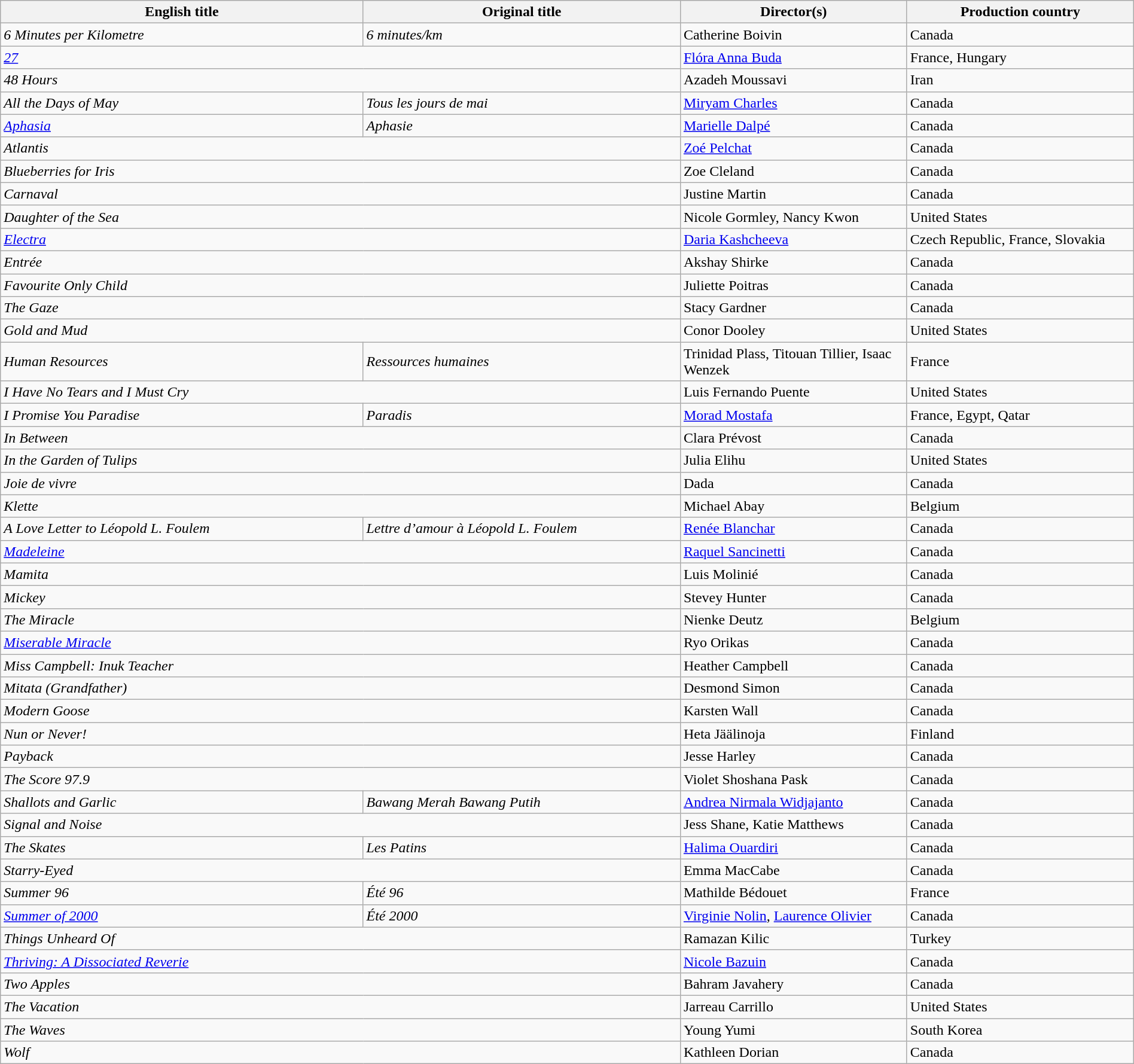<table class="wikitable" width=100%>
<tr>
<th scope="col" width="32%">English title</th>
<th scope="col" width="28%">Original title</th>
<th scope="col" width="20%">Director(s)</th>
<th scope="col" width="20%">Production country</th>
</tr>
<tr>
<td><em>6 Minutes per Kilometre</em></td>
<td><em>6 minutes/km</em></td>
<td>Catherine Boivin</td>
<td>Canada</td>
</tr>
<tr>
<td colspan=2><em><a href='#'>27</a></em></td>
<td><a href='#'>Flóra Anna Buda</a></td>
<td>France, Hungary</td>
</tr>
<tr>
<td colspan=2><em>48 Hours</em></td>
<td>Azadeh Moussavi</td>
<td>Iran</td>
</tr>
<tr>
<td><em>All the Days of May</em></td>
<td><em>Tous les jours de mai</em></td>
<td><a href='#'>Miryam Charles</a></td>
<td>Canada</td>
</tr>
<tr>
<td><em><a href='#'>Aphasia</a></em></td>
<td><em>Aphasie</em></td>
<td><a href='#'>Marielle Dalpé</a></td>
<td>Canada</td>
</tr>
<tr>
<td colspan=2><em>Atlantis</em></td>
<td><a href='#'>Zoé Pelchat</a></td>
<td>Canada</td>
</tr>
<tr>
<td colspan=2><em>Blueberries for Iris</em></td>
<td>Zoe Cleland</td>
<td>Canada</td>
</tr>
<tr>
<td colspan=2><em>Carnaval</em></td>
<td>Justine Martin</td>
<td>Canada</td>
</tr>
<tr>
<td colspan=2><em>Daughter of the Sea</em></td>
<td>Nicole Gormley, Nancy Kwon</td>
<td>United States</td>
</tr>
<tr>
<td colspan=2><em><a href='#'>Electra</a></em></td>
<td><a href='#'>Daria Kashcheeva</a></td>
<td>Czech Republic, France, Slovakia</td>
</tr>
<tr>
<td colspan=2><em>Entrée</em></td>
<td>Akshay Shirke</td>
<td>Canada</td>
</tr>
<tr>
<td colspan=2><em>Favourite Only Child</em></td>
<td>Juliette Poitras</td>
<td>Canada</td>
</tr>
<tr>
<td colspan=2><em>The Gaze</em></td>
<td>Stacy Gardner</td>
<td>Canada</td>
</tr>
<tr>
<td colspan=2><em>Gold and Mud</em></td>
<td>Conor Dooley</td>
<td>United States</td>
</tr>
<tr>
<td><em>Human Resources</em></td>
<td><em>Ressources humaines</em></td>
<td>Trinidad Plass, Titouan Tillier, Isaac Wenzek</td>
<td>France</td>
</tr>
<tr>
<td colspan=2><em>I Have No Tears and I Must Cry</em></td>
<td>Luis Fernando Puente</td>
<td>United States</td>
</tr>
<tr>
<td><em>I Promise You Paradise</em></td>
<td><em>Paradis</em></td>
<td><a href='#'>Morad Mostafa</a></td>
<td>France, Egypt, Qatar</td>
</tr>
<tr>
<td colspan=2><em>In Between</em></td>
<td>Clara Prévost</td>
<td>Canada</td>
</tr>
<tr>
<td colspan=2><em>In the Garden of Tulips</em></td>
<td>Julia Elihu</td>
<td>United States</td>
</tr>
<tr>
<td colspan=2><em>Joie de vivre</em></td>
<td>Dada</td>
<td>Canada</td>
</tr>
<tr>
<td colspan=2><em>Klette</em></td>
<td>Michael Abay</td>
<td>Belgium</td>
</tr>
<tr>
<td><em>A Love Letter to Léopold L. Foulem</em></td>
<td><em>Lettre d’amour à Léopold L. Foulem</em></td>
<td><a href='#'>Renée Blanchar</a></td>
<td>Canada</td>
</tr>
<tr>
<td colspan=2><em><a href='#'>Madeleine</a></em></td>
<td><a href='#'>Raquel Sancinetti</a></td>
<td>Canada</td>
</tr>
<tr>
<td colspan=2><em>Mamita</em></td>
<td>Luis Molinié</td>
<td>Canada</td>
</tr>
<tr>
<td colspan=2><em>Mickey</em></td>
<td>Stevey Hunter</td>
<td>Canada</td>
</tr>
<tr>
<td colspan=2><em>The Miracle</em></td>
<td>Nienke Deutz</td>
<td>Belgium</td>
</tr>
<tr>
<td colspan=2><em><a href='#'>Miserable Miracle</a></em></td>
<td>Ryo Orikas</td>
<td>Canada</td>
</tr>
<tr>
<td colspan=2><em>Miss Campbell: Inuk Teacher</em></td>
<td>Heather Campbell</td>
<td>Canada</td>
</tr>
<tr>
<td colspan=2><em>Mitata (Grandfather)</em></td>
<td>Desmond Simon</td>
<td>Canada</td>
</tr>
<tr>
<td colspan=2><em>Modern Goose</em></td>
<td>Karsten Wall</td>
<td>Canada</td>
</tr>
<tr>
<td colspan=2><em>Nun or Never!</em></td>
<td>Heta Jäälinoja</td>
<td>Finland</td>
</tr>
<tr>
<td colspan=2><em>Payback</em></td>
<td>Jesse Harley</td>
<td>Canada</td>
</tr>
<tr>
<td colspan=2><em>The Score 97.9</em></td>
<td>Violet Shoshana Pask</td>
<td>Canada</td>
</tr>
<tr>
<td><em>Shallots and Garlic</em></td>
<td><em>Bawang Merah Bawang Putih</em></td>
<td><a href='#'>Andrea Nirmala Widjajanto</a></td>
<td>Canada</td>
</tr>
<tr>
<td colspan=2><em>Signal and Noise</em></td>
<td>Jess Shane, Katie Matthews</td>
<td>Canada</td>
</tr>
<tr>
<td><em>The Skates</em></td>
<td><em>Les Patins</em></td>
<td><a href='#'>Halima Ouardiri</a></td>
<td>Canada</td>
</tr>
<tr>
<td colspan=2><em>Starry-Eyed</em></td>
<td>Emma MacCabe</td>
<td>Canada</td>
</tr>
<tr>
<td><em>Summer 96</em></td>
<td><em>Été 96</em></td>
<td>Mathilde Bédouet</td>
<td>France</td>
</tr>
<tr>
<td><em><a href='#'>Summer of 2000</a></em></td>
<td><em>Été 2000</em></td>
<td><a href='#'>Virginie Nolin</a>, <a href='#'>Laurence Olivier</a></td>
<td>Canada</td>
</tr>
<tr>
<td colspan=2><em>Things Unheard Of</em></td>
<td>Ramazan Kilic</td>
<td>Turkey</td>
</tr>
<tr>
<td colspan=2><em><a href='#'>Thriving: A Dissociated Reverie</a></em></td>
<td><a href='#'>Nicole Bazuin</a></td>
<td>Canada</td>
</tr>
<tr>
<td colspan=2><em>Two Apples</em></td>
<td>Bahram Javahery</td>
<td>Canada</td>
</tr>
<tr>
<td colspan=2><em>The Vacation</em></td>
<td>Jarreau Carrillo</td>
<td>United States</td>
</tr>
<tr>
<td colspan=2><em>The Waves</em></td>
<td>Young Yumi</td>
<td>South Korea</td>
</tr>
<tr>
<td colspan=2><em>Wolf</em></td>
<td>Kathleen Dorian</td>
<td>Canada</td>
</tr>
</table>
